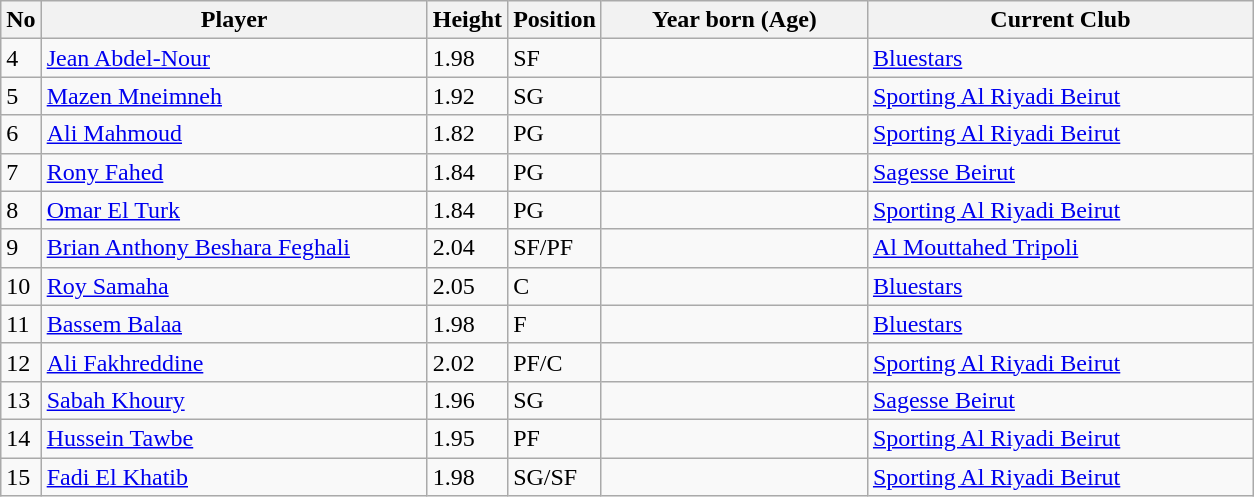<table class="wikitable">
<tr>
<th>No</th>
<th width=250>Player</th>
<th width=15>Height</th>
<th width=15>Position</th>
<th width=170>Year born (Age)</th>
<th width=250>Current Club</th>
</tr>
<tr>
<td>4</td>
<td><a href='#'>Jean Abdel-Nour</a></td>
<td>1.98</td>
<td>SF</td>
<td></td>
<td> <a href='#'>Bluestars</a></td>
</tr>
<tr>
<td>5</td>
<td><a href='#'>Mazen Mneimneh</a></td>
<td>1.92</td>
<td>SG</td>
<td></td>
<td> <a href='#'>Sporting Al Riyadi Beirut</a></td>
</tr>
<tr>
<td>6</td>
<td><a href='#'>Ali Mahmoud</a></td>
<td>1.82</td>
<td>PG</td>
<td></td>
<td> <a href='#'>Sporting Al Riyadi Beirut</a></td>
</tr>
<tr>
<td>7</td>
<td><a href='#'>Rony Fahed</a></td>
<td>1.84</td>
<td>PG</td>
<td></td>
<td>  <a href='#'>Sagesse Beirut</a></td>
</tr>
<tr>
<td>8</td>
<td><a href='#'>Omar El Turk</a></td>
<td>1.84</td>
<td>PG</td>
<td></td>
<td> <a href='#'>Sporting Al Riyadi Beirut</a></td>
</tr>
<tr>
<td>9</td>
<td><a href='#'>Brian Anthony Beshara Feghali</a></td>
<td>2.04</td>
<td>SF/PF</td>
<td></td>
<td> <a href='#'>Al Mouttahed Tripoli</a></td>
</tr>
<tr>
<td>10</td>
<td><a href='#'>Roy Samaha</a></td>
<td>2.05</td>
<td>C</td>
<td></td>
<td> <a href='#'>Bluestars</a></td>
</tr>
<tr>
<td>11</td>
<td><a href='#'>Bassem Balaa</a></td>
<td>1.98</td>
<td>F</td>
<td></td>
<td> <a href='#'>Bluestars</a></td>
</tr>
<tr>
<td>12</td>
<td><a href='#'>Ali Fakhreddine</a></td>
<td>2.02</td>
<td>PF/C</td>
<td></td>
<td> <a href='#'>Sporting Al Riyadi Beirut</a></td>
</tr>
<tr>
<td>13</td>
<td><a href='#'>Sabah Khoury</a></td>
<td>1.96</td>
<td>SG</td>
<td></td>
<td>  <a href='#'>Sagesse Beirut</a></td>
</tr>
<tr>
<td>14</td>
<td><a href='#'>Hussein Tawbe</a></td>
<td>1.95</td>
<td>PF</td>
<td></td>
<td> <a href='#'>Sporting Al Riyadi Beirut</a></td>
</tr>
<tr>
<td>15</td>
<td><a href='#'>Fadi El Khatib</a></td>
<td>1.98</td>
<td>SG/SF</td>
<td></td>
<td> <a href='#'>Sporting Al Riyadi Beirut</a></td>
</tr>
</table>
